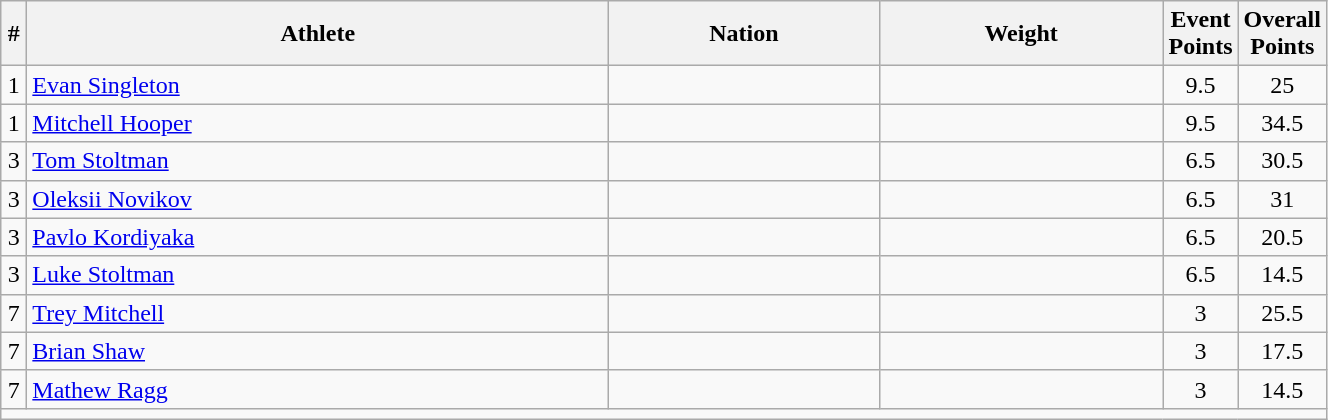<table class="wikitable sortable" style="text-align:center;width: 70%;">
<tr>
<th scope="col" style="width: 10px;">#</th>
<th scope="col">Athlete</th>
<th scope="col">Nation</th>
<th scope="col">Weight</th>
<th scope="col" style="width: 10px;">Event Points</th>
<th scope="col" style="width: 10px;">Overall Points</th>
</tr>
<tr>
<td>1</td>
<td align=left><a href='#'>Evan Singleton</a></td>
<td align=left></td>
<td></td>
<td>9.5</td>
<td>25</td>
</tr>
<tr>
<td>1</td>
<td align=left><a href='#'>Mitchell Hooper</a></td>
<td align=left></td>
<td></td>
<td>9.5</td>
<td>34.5</td>
</tr>
<tr>
<td>3</td>
<td align=left><a href='#'>Tom Stoltman</a></td>
<td align=left></td>
<td></td>
<td>6.5</td>
<td>30.5</td>
</tr>
<tr>
<td>3</td>
<td align=left><a href='#'>Oleksii Novikov</a></td>
<td align=left></td>
<td></td>
<td>6.5</td>
<td>31</td>
</tr>
<tr>
<td>3</td>
<td align=left><a href='#'>Pavlo Kordiyaka</a></td>
<td align=left></td>
<td></td>
<td>6.5</td>
<td>20.5</td>
</tr>
<tr>
<td>3</td>
<td align=left><a href='#'>Luke Stoltman</a></td>
<td align=left></td>
<td></td>
<td>6.5</td>
<td>14.5</td>
</tr>
<tr>
<td>7</td>
<td align=left><a href='#'>Trey Mitchell</a></td>
<td align=left></td>
<td></td>
<td>3</td>
<td>25.5</td>
</tr>
<tr>
<td>7</td>
<td align=left><a href='#'>Brian Shaw</a></td>
<td align=left></td>
<td></td>
<td>3</td>
<td>17.5</td>
</tr>
<tr>
<td>7</td>
<td align=left><a href='#'>Mathew Ragg</a></td>
<td align=left></td>
<td></td>
<td>3</td>
<td>14.5</td>
</tr>
<tr class="sortbottom">
<td colspan="6"></td>
</tr>
</table>
